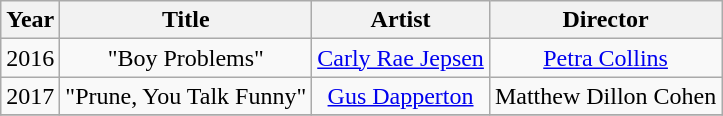<table class="wikitable plainrowheaders" style="text-align:center;">
<tr>
<th scope="col">Year</th>
<th scope="col">Title</th>
<th scope="col">Artist</th>
<th scope="col">Director</th>
</tr>
<tr>
<td>2016</td>
<td scope="row">"Boy Problems"</td>
<td><a href='#'>Carly Rae Jepsen</a></td>
<td><a href='#'>Petra Collins</a></td>
</tr>
<tr>
<td>2017</td>
<td scope="row">"Prune, You Talk Funny"</td>
<td><a href='#'>Gus Dapperton</a></td>
<td>Matthew Dillon Cohen</td>
</tr>
<tr>
</tr>
</table>
